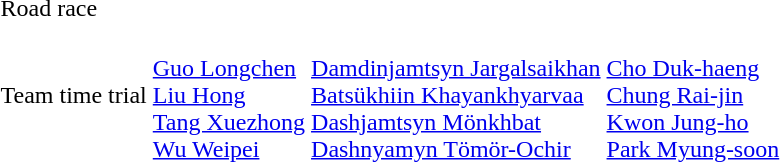<table>
<tr>
<td>Road race</td>
<td></td>
<td></td>
<td></td>
</tr>
<tr>
<td>Team time trial</td>
<td><br><a href='#'>Guo Longchen</a><br><a href='#'>Liu Hong</a><br><a href='#'>Tang Xuezhong</a><br><a href='#'>Wu Weipei</a></td>
<td><br><a href='#'>Damdinjamtsyn Jargalsaikhan</a><br><a href='#'>Batsükhiin Khayankhyarvaa</a><br><a href='#'>Dashjamtsyn Mönkhbat</a><br><a href='#'>Dashnyamyn Tömör-Ochir</a></td>
<td><br><a href='#'>Cho Duk-haeng</a><br><a href='#'>Chung Rai-jin</a><br><a href='#'>Kwon Jung-ho</a><br><a href='#'>Park Myung-soon</a></td>
</tr>
</table>
